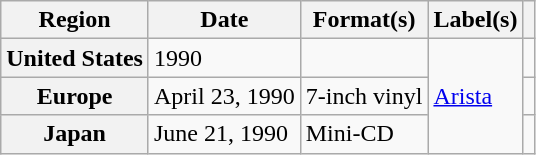<table class="wikitable plainrowheaders">
<tr>
<th scope="col">Region</th>
<th scope="col">Date</th>
<th scope="col">Format(s)</th>
<th scope="col">Label(s)</th>
<th scope="col"></th>
</tr>
<tr>
<th scope="row">United States</th>
<td>1990</td>
<td></td>
<td rowspan="3"><a href='#'>Arista</a></td>
<td></td>
</tr>
<tr>
<th scope="row">Europe</th>
<td>April 23, 1990</td>
<td>7-inch vinyl</td>
<td></td>
</tr>
<tr>
<th scope="row">Japan</th>
<td>June 21, 1990</td>
<td>Mini-CD</td>
<td></td>
</tr>
</table>
